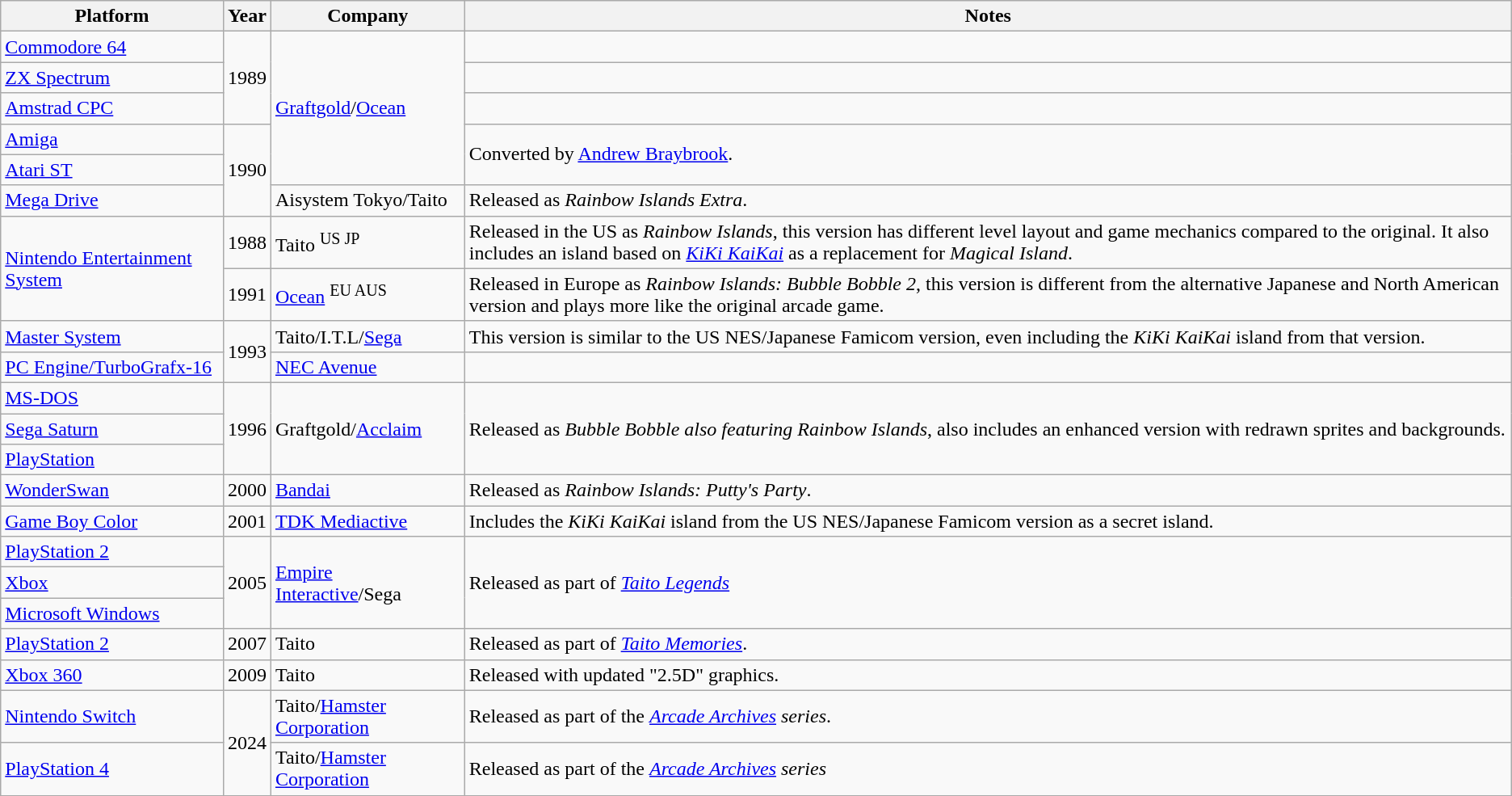<table class="wikitable">
<tr>
<th>Platform</th>
<th>Year</th>
<th>Company</th>
<th>Notes</th>
</tr>
<tr>
<td><a href='#'>Commodore 64</a></td>
<td rowspan="3">1989</td>
<td rowspan="5"><a href='#'>Graftgold</a>/<a href='#'>Ocean</a></td>
<td></td>
</tr>
<tr>
<td><a href='#'>ZX Spectrum</a></td>
<td></td>
</tr>
<tr>
<td><a href='#'>Amstrad CPC</a></td>
<td></td>
</tr>
<tr>
<td><a href='#'>Amiga</a></td>
<td rowspan="3">1990</td>
<td rowspan="2">Converted by <a href='#'>Andrew Braybrook</a>.</td>
</tr>
<tr>
<td><a href='#'>Atari ST</a></td>
</tr>
<tr>
<td><a href='#'>Mega Drive</a></td>
<td>Aisystem Tokyo/Taito</td>
<td>Released as <em>Rainbow Islands Extra</em>.</td>
</tr>
<tr>
<td rowspan="2"><a href='#'>Nintendo Entertainment System</a></td>
<td>1988</td>
<td>Taito <sup>US JP</sup></td>
<td>Released in the US as <em>Rainbow Islands</em>, this version has different level layout and game mechanics compared to the original. It also includes an island based on <em><a href='#'>KiKi KaiKai</a></em> as a replacement for <em>Magical Island</em>.</td>
</tr>
<tr>
<td>1991</td>
<td><a href='#'>Ocean</a> <sup>EU AUS</sup></td>
<td>Released in Europe as <em>Rainbow Islands: Bubble Bobble 2</em>, this version is different from the alternative Japanese and North American version and plays more like the original arcade game.</td>
</tr>
<tr>
<td><a href='#'>Master System</a></td>
<td rowspan="2">1993</td>
<td>Taito/I.T.L/<a href='#'>Sega</a></td>
<td>This version is similar to the US NES/Japanese Famicom version, even including the <em>KiKi KaiKai</em> island from that version.</td>
</tr>
<tr>
<td><a href='#'>PC Engine/TurboGrafx-16</a></td>
<td><a href='#'>NEC Avenue</a></td>
<td></td>
</tr>
<tr>
<td><a href='#'>MS-DOS</a></td>
<td rowspan="3">1996</td>
<td rowspan="3">Graftgold/<a href='#'>Acclaim</a></td>
<td rowspan="3">Released as <em>Bubble Bobble also featuring Rainbow Islands</em>, also includes an enhanced version with redrawn sprites and backgrounds.</td>
</tr>
<tr>
<td><a href='#'>Sega Saturn</a></td>
</tr>
<tr>
<td><a href='#'>PlayStation</a></td>
</tr>
<tr>
<td><a href='#'>WonderSwan</a></td>
<td>2000</td>
<td><a href='#'>Bandai</a></td>
<td>Released as <em>Rainbow Islands: Putty's Party</em>.</td>
</tr>
<tr>
<td><a href='#'>Game Boy Color</a></td>
<td>2001</td>
<td><a href='#'>TDK Mediactive</a></td>
<td>Includes the <em>KiKi KaiKai</em> island from the US NES/Japanese Famicom version as a secret island.</td>
</tr>
<tr>
<td><a href='#'>PlayStation 2</a></td>
<td rowspan="3">2005</td>
<td rowspan="3"><a href='#'>Empire Interactive</a>/Sega</td>
<td rowspan="3">Released as part of <em><a href='#'>Taito Legends</a></em></td>
</tr>
<tr>
<td><a href='#'>Xbox</a></td>
</tr>
<tr>
<td><a href='#'>Microsoft Windows</a></td>
</tr>
<tr>
<td><a href='#'>PlayStation 2</a></td>
<td>2007</td>
<td>Taito</td>
<td>Released as part of <em><a href='#'>Taito Memories</a></em>.</td>
</tr>
<tr>
<td><a href='#'>Xbox 360</a></td>
<td>2009</td>
<td>Taito</td>
<td>Released with updated "2.5D" graphics.</td>
</tr>
<tr>
<td><a href='#'>Nintendo Switch</a></td>
<td rowspan="2">2024</td>
<td>Taito/<a href='#'>Hamster Corporation</a></td>
<td>Released as part of the <em><a href='#'>Arcade Archives</a> series</em>.</td>
</tr>
<tr>
<td><a href='#'>PlayStation 4</a></td>
<td>Taito/<a href='#'>Hamster Corporation</a></td>
<td>Released as part of the <em><a href='#'>Arcade Archives</a> series</em></td>
</tr>
</table>
